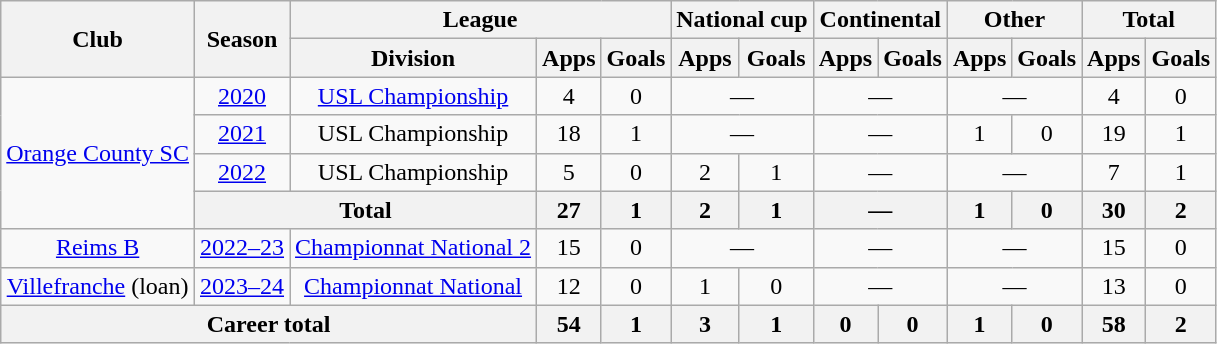<table class=wikitable style=text-align:center>
<tr>
<th rowspan=2>Club</th>
<th rowspan=2>Season</th>
<th colspan=3>League</th>
<th colspan=2>National cup</th>
<th colspan=2>Continental</th>
<th colspan=2>Other</th>
<th colspan=2>Total</th>
</tr>
<tr>
<th>Division</th>
<th>Apps</th>
<th>Goals</th>
<th>Apps</th>
<th>Goals</th>
<th>Apps</th>
<th>Goals</th>
<th>Apps</th>
<th>Goals</th>
<th>Apps</th>
<th>Goals</th>
</tr>
<tr>
<td rowspan="4"><a href='#'>Orange County SC</a></td>
<td><a href='#'>2020</a></td>
<td><a href='#'>USL Championship</a></td>
<td>4</td>
<td>0</td>
<td colspan="2">—</td>
<td colspan="2">—</td>
<td colspan="2">—</td>
<td>4</td>
<td>0</td>
</tr>
<tr>
<td><a href='#'>2021</a></td>
<td>USL Championship</td>
<td>18</td>
<td>1</td>
<td colspan="2">—</td>
<td colspan="2">—</td>
<td>1</td>
<td>0</td>
<td>19</td>
<td>1</td>
</tr>
<tr>
<td><a href='#'>2022</a></td>
<td>USL Championship</td>
<td>5</td>
<td>0</td>
<td>2</td>
<td>1</td>
<td colspan="2">—</td>
<td colspan="2">—</td>
<td>7</td>
<td>1</td>
</tr>
<tr>
<th colspan="2">Total</th>
<th>27</th>
<th>1</th>
<th>2</th>
<th>1</th>
<th colspan="2">—</th>
<th>1</th>
<th>0</th>
<th>30</th>
<th>2</th>
</tr>
<tr>
<td><a href='#'>Reims B</a></td>
<td><a href='#'>2022–23</a></td>
<td><a href='#'>Championnat National 2</a></td>
<td>15</td>
<td>0</td>
<td colspan="2">—</td>
<td colspan="2">—</td>
<td colspan="2">—</td>
<td>15</td>
<td>0</td>
</tr>
<tr>
<td><a href='#'>Villefranche</a> (loan)</td>
<td><a href='#'>2023–24</a></td>
<td><a href='#'>Championnat National</a></td>
<td>12</td>
<td>0</td>
<td>1</td>
<td>0</td>
<td colspan="2">—</td>
<td colspan="2">—</td>
<td>13</td>
<td>0</td>
</tr>
<tr>
<th colspan="3">Career total</th>
<th>54</th>
<th>1</th>
<th>3</th>
<th>1</th>
<th>0</th>
<th>0</th>
<th>1</th>
<th>0</th>
<th>58</th>
<th>2</th>
</tr>
</table>
